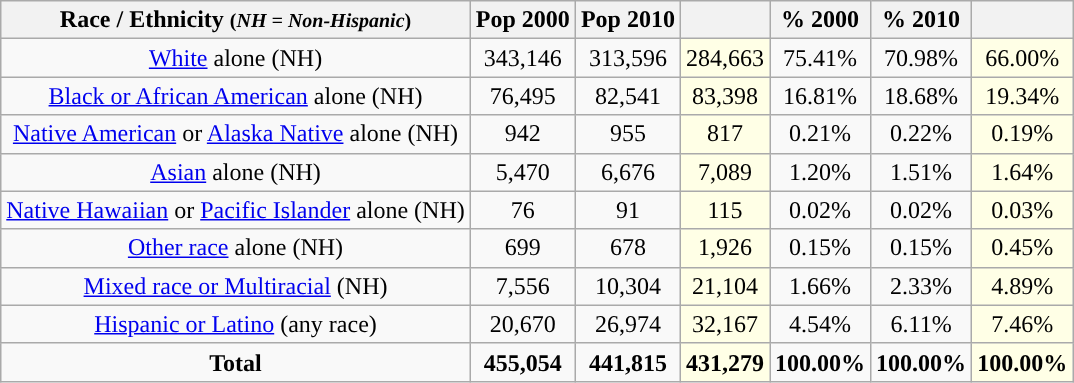<table class="wikitable" style="text-align:center;">
<tr>
<th>Race / Ethnicity <small>(<em>NH = Non-Hispanic</em>)</small></th>
<th>Pop 2000</th>
<th>Pop 2010</th>
<th></th>
<th>% 2000</th>
<th>% 2010</th>
<th></th>
</tr>
<tr>
<td><a href='#'>White</a> alone (NH)</td>
<td>343,146</td>
<td>313,596</td>
<td style='background: #ffffe6;'>284,663</td>
<td>75.41%</td>
<td>70.98%</td>
<td style='background: #ffffe6;'>66.00%</td>
</tr>
<tr>
<td><a href='#'>Black or African American</a> alone (NH)</td>
<td>76,495</td>
<td>82,541</td>
<td style='background: #ffffe6;'>83,398</td>
<td>16.81%</td>
<td>18.68%</td>
<td style='background: #ffffe6;'>19.34%</td>
</tr>
<tr>
<td><a href='#'>Native American</a> or <a href='#'>Alaska Native</a> alone (NH)</td>
<td>942</td>
<td>955</td>
<td style='background: #ffffe6;'>817</td>
<td>0.21%</td>
<td>0.22%</td>
<td style='background: #ffffe6;'>0.19%</td>
</tr>
<tr>
<td><a href='#'>Asian</a> alone (NH)</td>
<td>5,470</td>
<td>6,676</td>
<td style='background: #ffffe6;'>7,089</td>
<td>1.20%</td>
<td>1.51%</td>
<td style='background: #ffffe6;'>1.64%</td>
</tr>
<tr>
<td><a href='#'>Native Hawaiian</a> or <a href='#'>Pacific Islander</a> alone (NH)</td>
<td>76</td>
<td>91</td>
<td style='background: #ffffe6;'>115</td>
<td>0.02%</td>
<td>0.02%</td>
<td style='background: #ffffe6;'>0.03%</td>
</tr>
<tr>
<td><a href='#'>Other race</a> alone (NH)</td>
<td>699</td>
<td>678</td>
<td style='background: #ffffe6;'>1,926</td>
<td>0.15%</td>
<td>0.15%</td>
<td style='background: #ffffe6;'>0.45%</td>
</tr>
<tr>
<td><a href='#'>Mixed race or Multiracial</a> (NH)</td>
<td>7,556</td>
<td>10,304</td>
<td style='background: #ffffe6;'>21,104</td>
<td>1.66%</td>
<td>2.33%</td>
<td style='background: #ffffe6;'>4.89%</td>
</tr>
<tr>
<td><a href='#'>Hispanic or Latino</a> (any race)</td>
<td>20,670</td>
<td>26,974</td>
<td style='background: #ffffe6;'>32,167</td>
<td>4.54%</td>
<td>6.11%</td>
<td style='background: #ffffe6;'>7.46%</td>
</tr>
<tr>
<td><strong>Total</strong></td>
<td><strong>455,054</strong></td>
<td><strong>441,815</strong></td>
<td style='background: #ffffe6;'><strong>431,279</strong></td>
<td><strong>100.00%</strong></td>
<td><strong>100.00%</strong></td>
<td style='background: #ffffe6;'><strong>100.00%</strong></td>
</tr>
</table>
